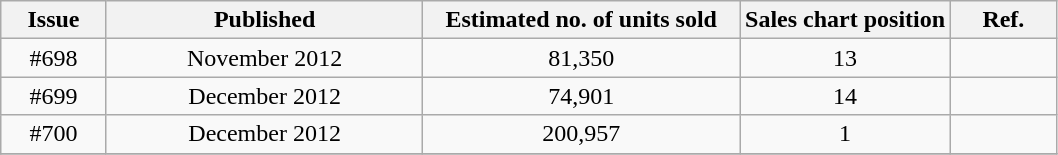<table class="wikitable" style="width:auto; text-align:center;">
<tr>
<th width=10%>Issue</th>
<th width=30%>Published</th>
<th width=30%>Estimated no. of units sold</th>
<th width=20%>Sales chart position</th>
<th width=10%>Ref.</th>
</tr>
<tr>
<td>#698</td>
<td>November 2012</td>
<td>81,350</td>
<td>13</td>
<td></td>
</tr>
<tr>
<td>#699</td>
<td>December 2012</td>
<td>74,901</td>
<td>14</td>
<td></td>
</tr>
<tr>
<td>#700</td>
<td>December 2012</td>
<td>200,957</td>
<td>1</td>
<td></td>
</tr>
<tr>
</tr>
</table>
